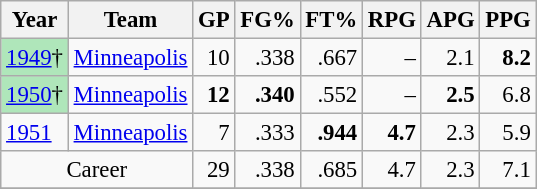<table class="wikitable sortable" style="font-size:95%; text-align:right;">
<tr>
<th>Year</th>
<th>Team</th>
<th>GP</th>
<th>FG%</th>
<th>FT%</th>
<th>RPG</th>
<th>APG</th>
<th>PPG</th>
</tr>
<tr>
<td style="text-align:left; background:#afe6ba;"><a href='#'>1949</a>†</td>
<td style="text-align:left;"><a href='#'>Minneapolis</a></td>
<td>10</td>
<td>.338</td>
<td>.667</td>
<td>–</td>
<td>2.1</td>
<td><strong>8.2</strong></td>
</tr>
<tr>
<td style="text-align:left; background:#afe6ba;"><a href='#'>1950</a>†</td>
<td style="text-align:left;"><a href='#'>Minneapolis</a></td>
<td><strong>12</strong></td>
<td><strong>.340</strong></td>
<td>.552</td>
<td>–</td>
<td><strong>2.5</strong></td>
<td>6.8</td>
</tr>
<tr>
<td style="text-align:left;"><a href='#'>1951</a></td>
<td style="text-align:left;"><a href='#'>Minneapolis</a></td>
<td>7</td>
<td>.333</td>
<td><strong>.944</strong></td>
<td><strong>4.7</strong></td>
<td>2.3</td>
<td>5.9</td>
</tr>
<tr>
<td style="text-align:center;" colspan="2">Career</td>
<td>29</td>
<td>.338</td>
<td>.685</td>
<td>4.7</td>
<td>2.3</td>
<td>7.1</td>
</tr>
<tr>
</tr>
</table>
